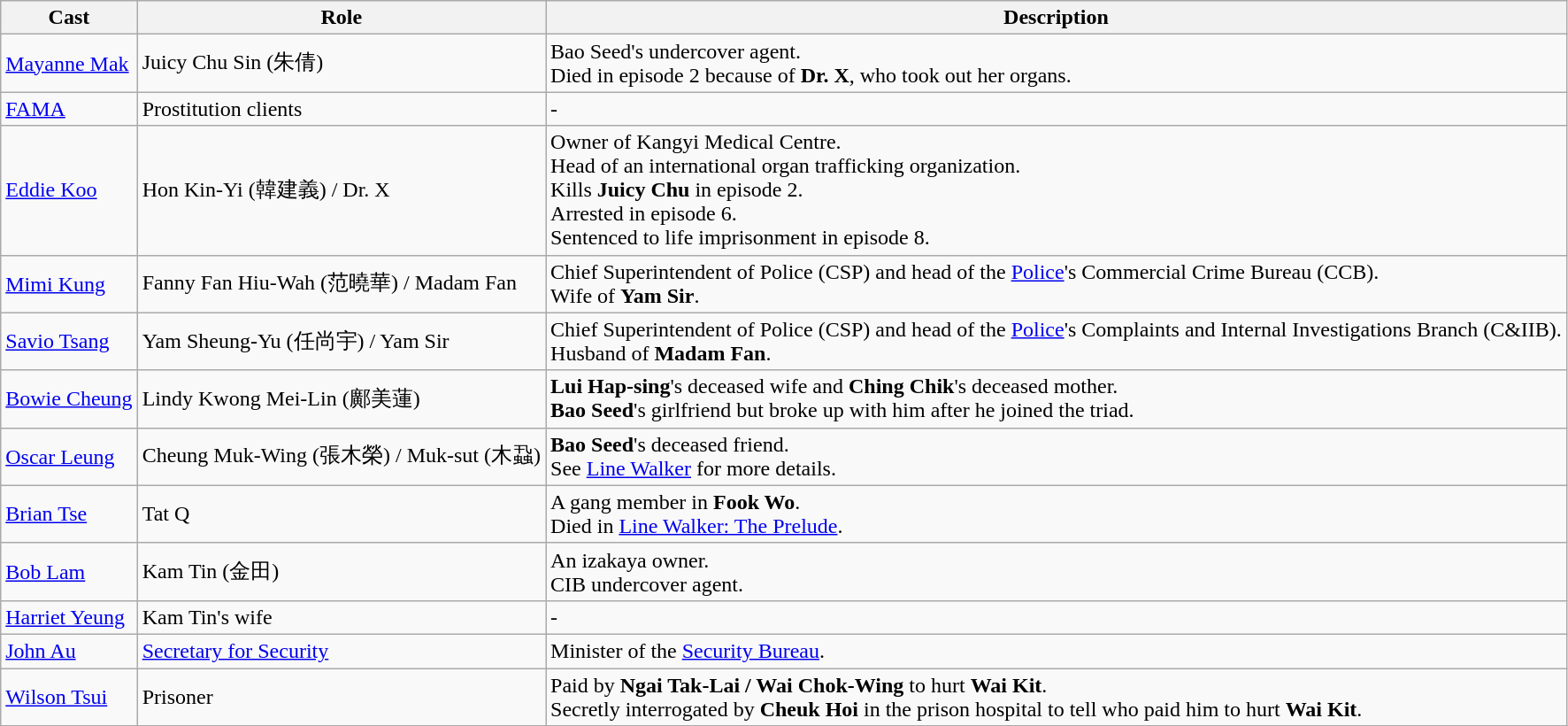<table class="wikitable">
<tr>
<th>Cast</th>
<th>Role</th>
<th>Description</th>
</tr>
<tr>
<td><a href='#'>Mayanne Mak</a></td>
<td>Juicy Chu Sin (朱倩)</td>
<td>Bao Seed's undercover agent.<br>Died in episode 2 because of <strong>Dr. X</strong>, who took out her organs.</td>
</tr>
<tr>
<td><a href='#'>FAMA</a></td>
<td>Prostitution clients</td>
<td>-</td>
</tr>
<tr>
<td><a href='#'>Eddie Koo</a></td>
<td>Hon Kin-Yi (韓建義) / Dr. X</td>
<td>Owner of Kangyi Medical Centre.<br>Head of an international organ trafficking organization.<br>Kills <strong>Juicy Chu</strong> in episode 2.<br>Arrested in episode 6.<br>Sentenced to life imprisonment in episode 8.</td>
</tr>
<tr>
<td><a href='#'>Mimi Kung</a></td>
<td>Fanny Fan Hiu-Wah (范曉華) / Madam Fan</td>
<td>Chief Superintendent of Police (CSP) and head of the <a href='#'>Police</a>'s Commercial Crime Bureau (CCB).<br>Wife of <strong>Yam Sir</strong>.</td>
</tr>
<tr>
<td><a href='#'>Savio Tsang</a></td>
<td>Yam Sheung-Yu (任尚宇) / Yam Sir</td>
<td>Chief Superintendent of Police (CSP) and head of the <a href='#'>Police</a>'s Complaints and Internal Investigations Branch (C&IIB).<br>Husband of <strong>Madam Fan</strong>.</td>
</tr>
<tr>
<td><a href='#'>Bowie Cheung</a></td>
<td>Lindy Kwong Mei-Lin (鄺美蓮)</td>
<td><strong>Lui Hap-sing</strong>'s deceased wife and <strong>Ching Chik</strong>'s deceased mother.<br><strong>Bao Seed</strong>'s girlfriend but broke up with him after he joined the triad.</td>
</tr>
<tr>
<td><a href='#'>Oscar Leung</a></td>
<td>Cheung Muk-Wing (張木榮) / Muk-sut (木蝨)</td>
<td><strong>Bao Seed</strong>'s deceased friend.<br>See <a href='#'>Line Walker</a> for more details.</td>
</tr>
<tr>
<td><a href='#'>Brian Tse</a></td>
<td>Tat Q</td>
<td>A gang member in <strong>Fook Wo</strong>.<br>Died in <a href='#'>Line Walker: The Prelude</a>.</td>
</tr>
<tr>
<td><a href='#'>Bob Lam</a></td>
<td>Kam Tin (金田)</td>
<td>An izakaya owner.<br>CIB undercover agent.</td>
</tr>
<tr>
<td><a href='#'>Harriet Yeung</a></td>
<td>Kam Tin's wife</td>
<td>-</td>
</tr>
<tr>
<td><a href='#'>John Au</a></td>
<td><a href='#'>Secretary for Security</a></td>
<td>Minister of the <a href='#'>Security Bureau</a>.</td>
</tr>
<tr>
<td><a href='#'>Wilson Tsui</a></td>
<td>Prisoner</td>
<td>Paid by <strong>Ngai Tak-Lai / Wai Chok-Wing</strong> to hurt <strong>Wai Kit</strong>.<br>Secretly interrogated by <strong>Cheuk Hoi</strong> in the prison hospital to tell who paid him to hurt <strong>Wai Kit</strong>.</td>
</tr>
</table>
